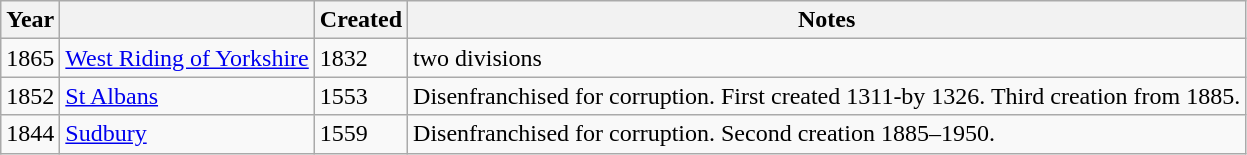<table class="wikitable">
<tr>
<th>Year</th>
<th></th>
<th>Created</th>
<th>Notes</th>
</tr>
<tr>
<td>1865</td>
<td><a href='#'>West Riding of Yorkshire</a></td>
<td>1832</td>
<td>two divisions</td>
</tr>
<tr>
<td>1852</td>
<td><a href='#'>St Albans</a></td>
<td>1553</td>
<td>Disenfranchised for corruption. First created 1311-by 1326. Third creation from 1885.</td>
</tr>
<tr>
<td>1844</td>
<td><a href='#'>Sudbury</a></td>
<td>1559</td>
<td>Disenfranchised for corruption. Second creation 1885–1950.</td>
</tr>
</table>
